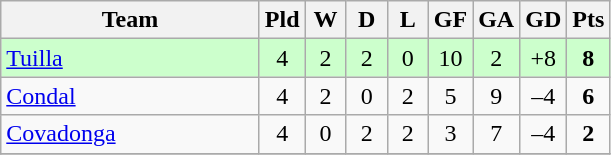<table class="wikitable" style="text-align: center;">
<tr>
<th width=165>Team</th>
<th width=20>Pld</th>
<th width=20>W</th>
<th width=20>D</th>
<th width=20>L</th>
<th width=20>GF</th>
<th width=20>GA</th>
<th width=20>GD</th>
<th width=20>Pts</th>
</tr>
<tr bgcolor=#ccffcc>
<td align=left><a href='#'>Tuilla</a></td>
<td>4</td>
<td>2</td>
<td>2</td>
<td>0</td>
<td>10</td>
<td>2</td>
<td>+8</td>
<td><strong>8</strong></td>
</tr>
<tr>
<td align=left><a href='#'>Condal</a></td>
<td>4</td>
<td>2</td>
<td>0</td>
<td>2</td>
<td>5</td>
<td>9</td>
<td>–4</td>
<td><strong>6</strong></td>
</tr>
<tr>
<td align=left><a href='#'>Covadonga</a></td>
<td>4</td>
<td>0</td>
<td>2</td>
<td>2</td>
<td>3</td>
<td>7</td>
<td>–4</td>
<td><strong>2</strong></td>
</tr>
<tr>
</tr>
</table>
